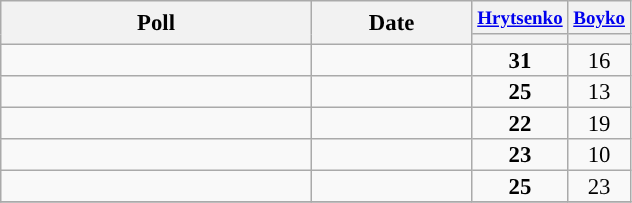<table class="wikitable" style="text-align:center;font-size:95%;line-height:14px;">
<tr>
<th rowspan=2 style="width:200px;">Poll</th>
<th rowspan=2 style="width:100px;">Date</th>
<th><small><a href='#'>Hrytsenko</a></small><br></th>
<th> <small><a href='#'>Boyko</a></small><br></th>
</tr>
<tr>
<th style="background:"></th>
<th style="background:"></th>
</tr>
<tr>
<td></td>
<td></td>
<td style="background-color:#"><strong>31</strong></td>
<td>16</td>
</tr>
<tr>
<td> </td>
<td></td>
<td style="background-color:#"><strong>25</strong></td>
<td>13</td>
</tr>
<tr>
<td></td>
<td></td>
<td style="background-color:#"><strong>22</strong></td>
<td>19</td>
</tr>
<tr>
<td></td>
<td></td>
<td style="background-color:#"><strong>23</strong></td>
<td>10</td>
</tr>
<tr>
<td></td>
<td></td>
<td style="background-color:#"><strong>25</strong></td>
<td>23</td>
</tr>
<tr>
</tr>
</table>
